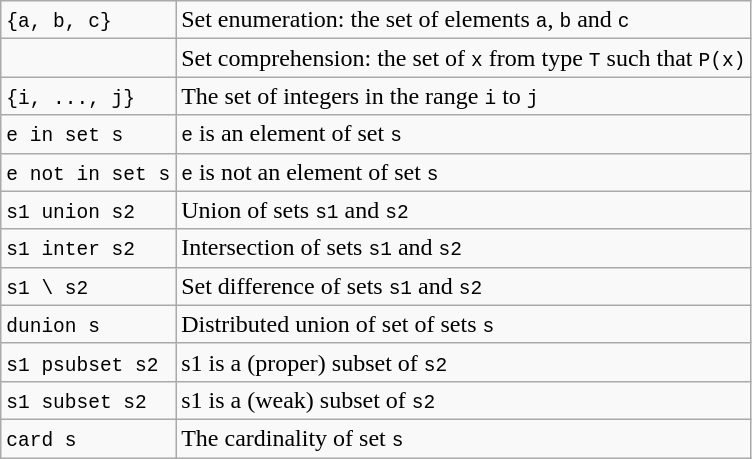<table border="1" class="wikitable">
<tr>
<td><code>{a, b, c}</code></td>
<td>Set enumeration: the set of elements <code>a</code>, <code>b</code> and <code>c</code></td>
</tr>
<tr>
<td><code></code></td>
<td>Set comprehension: the set of <code>x</code> from type <code>T</code> such that <code>P(x)</code></td>
</tr>
<tr>
<td><code>{i, ..., j}</code></td>
<td>The set of integers in the range <code>i</code> to <code>j</code></td>
</tr>
<tr>
<td><code>e in set s</code></td>
<td><code>e</code> is an element of set <code>s</code></td>
</tr>
<tr>
<td><code>e not in set s</code></td>
<td><code>e</code> is not an element of set <code>s</code></td>
</tr>
<tr>
<td><code>s1 union s2</code></td>
<td>Union of sets <code>s1</code> and <code>s2</code></td>
</tr>
<tr>
<td><code>s1 inter s2</code></td>
<td>Intersection of sets <code>s1</code> and <code>s2</code></td>
</tr>
<tr>
<td><code>s1 \ s2</code></td>
<td>Set difference of sets <code>s1</code> and <code>s2</code></td>
</tr>
<tr>
<td><code>dunion s</code></td>
<td>Distributed union of set of sets <code>s</code></td>
</tr>
<tr>
<td><code>s1 psubset s2</code></td>
<td>s1 is a (proper) subset of <code>s2</code></td>
</tr>
<tr>
<td><code>s1 subset s2</code></td>
<td>s1 is a (weak) subset of <code>s2</code></td>
</tr>
<tr>
<td><code>card s</code></td>
<td>The cardinality of set <code>s</code></td>
</tr>
</table>
